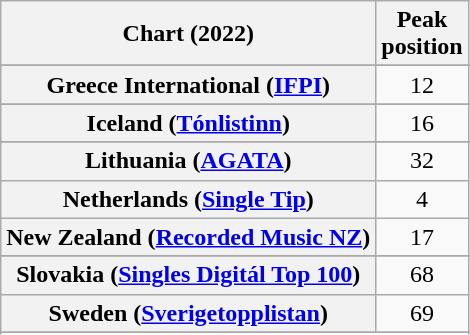<table class="wikitable sortable plainrowheaders" style="text-align:center">
<tr>
<th scope="col">Chart (2022)</th>
<th scope="col">Peak<br>position</th>
</tr>
<tr>
</tr>
<tr>
</tr>
<tr>
</tr>
<tr>
</tr>
<tr>
</tr>
<tr>
</tr>
<tr>
<th scope="row">Greece International (<a href='#'>IFPI</a>)</th>
<td>12</td>
</tr>
<tr>
</tr>
<tr>
<th scope="row">Iceland (<a href='#'>Tónlistinn</a>)</th>
<td>16</td>
</tr>
<tr>
</tr>
<tr>
<th scope="row">Lithuania (<a href='#'>AGATA</a>)</th>
<td>32</td>
</tr>
<tr>
<th scope="row">Netherlands (<a href='#'>Single Tip</a>)</th>
<td>4</td>
</tr>
<tr>
<th scope="row">New Zealand (<a href='#'>Recorded Music NZ</a>)</th>
<td>17</td>
</tr>
<tr>
</tr>
<tr>
<th scope="row">Slovakia (<a href='#'>Singles Digitál Top 100</a>)</th>
<td>68</td>
</tr>
<tr>
<th scope="row">Sweden (<a href='#'>Sverigetopplistan</a>)</th>
<td>69</td>
</tr>
<tr>
</tr>
<tr>
</tr>
<tr>
</tr>
<tr>
</tr>
<tr>
</tr>
</table>
